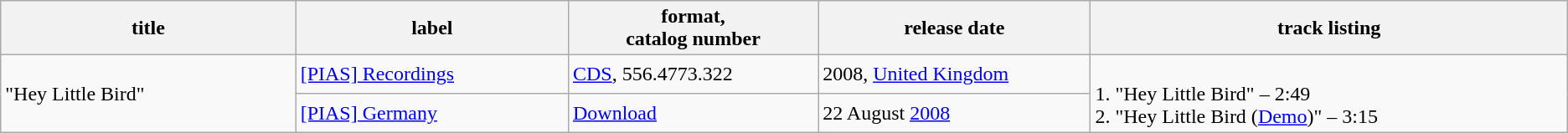<table class="wikitable">
<tr>
<th style="width: 13%">title</th>
<th style="width: 12%">label</th>
<th style="width: 11%">format,<br>catalog number</th>
<th style="width: 12%">release date</th>
<th style="width: 21%">track listing</th>
</tr>
<tr>
<td rowspan="2">"Hey Little Bird"</td>
<td><a href='#'>[PIAS] Recordings</a></td>
<td><a href='#'>CDS</a>, 556.4773.322</td>
<td>2008, <a href='#'>United Kingdom</a></td>
<td rowspan="2"><br>1. "Hey Little Bird" – 2:49<br>2. "Hey Little Bird (<a href='#'>Demo</a>)" – 3:15</td>
</tr>
<tr>
<td><a href='#'>[PIAS] Germany</a></td>
<td><a href='#'>Download</a></td>
<td>22 August <a href='#'>2008</a></td>
</tr>
</table>
